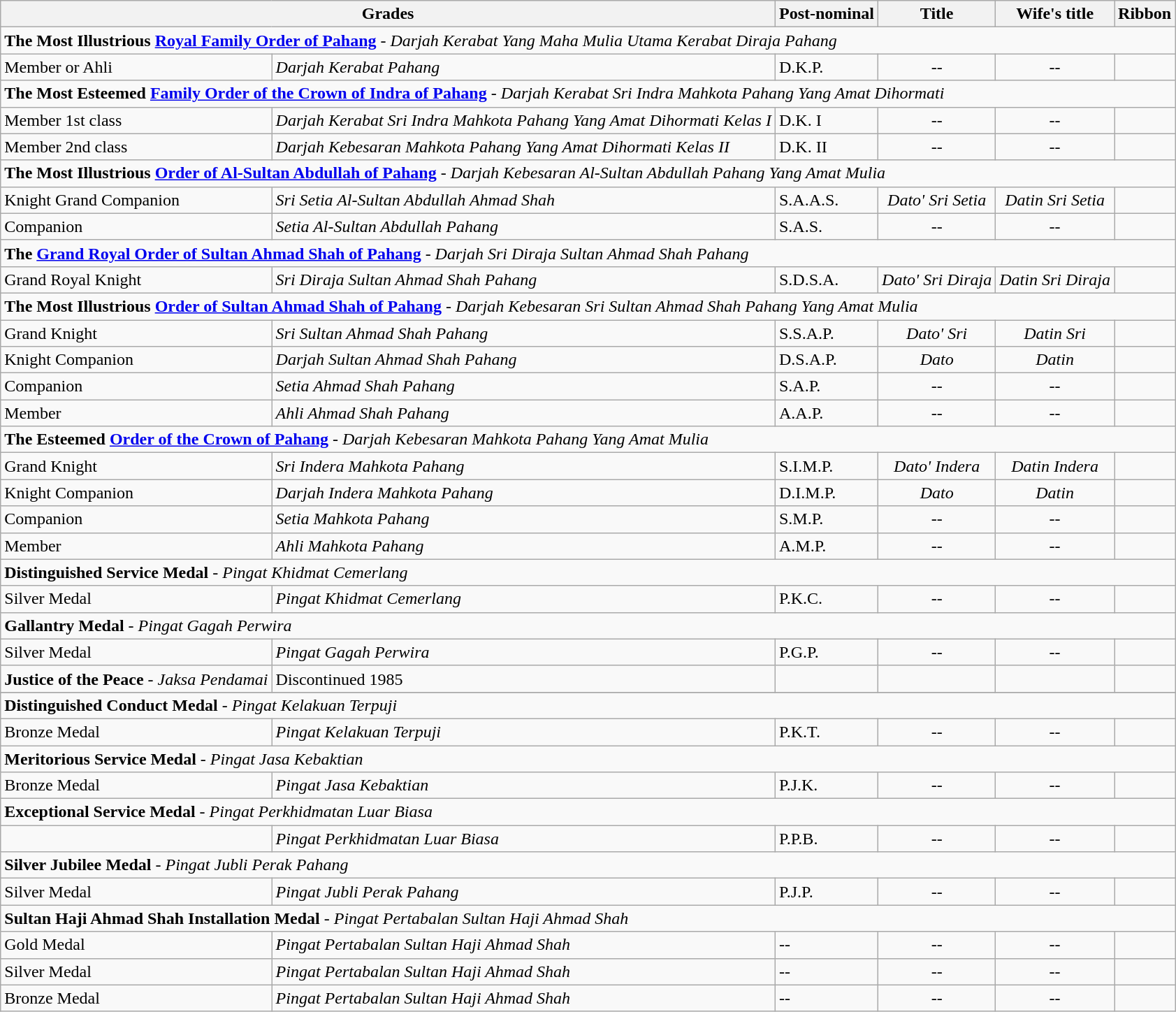<table class="wikitable">
<tr>
<th colspan=2>Grades </th>
<th>Post-nominal</th>
<th>Title</th>
<th>Wife's title</th>
<th>Ribbon</th>
</tr>
<tr>
<td colspan="6"><strong>The Most Illustrious <a href='#'>Royal Family Order of Pahang</a></strong> - <em>Darjah Kerabat Yang Maha Mulia Utama Kerabat Diraja Pahang</em></td>
</tr>
<tr>
<td>Member or Ahli</td>
<td><em>Darjah Kerabat Pahang</em></td>
<td>D.K.P.</td>
<td align=center>--</td>
<td align=center>--</td>
<td align=center></td>
</tr>
<tr>
<td colspan="6"><strong>The Most Esteemed <a href='#'>Family Order of the Crown of Indra of Pahang</a></strong> - <em>Darjah Kerabat Sri Indra Mahkota Pahang Yang Amat Dihormati</em></td>
</tr>
<tr>
<td>Member 1st class</td>
<td><em>Darjah Kerabat Sri Indra Mahkota Pahang Yang Amat Dihormati Kelas I</em></td>
<td>D.K. I</td>
<td align=center>--</td>
<td align=center>--</td>
<td align=center></td>
</tr>
<tr>
<td>Member 2nd class</td>
<td><em>Darjah Kebesaran Mahkota Pahang Yang Amat Dihormati Kelas II</em></td>
<td>D.K. II</td>
<td align=center>--</td>
<td align=center>--</td>
<td align=center></td>
</tr>
<tr>
<td colspan="6"><strong>The Most Illustrious <a href='#'>Order of Al-Sultan Abdullah of Pahang</a></strong> - <em>Darjah Kebesaran Al-Sultan Abdullah Pahang Yang Amat Mulia</em></td>
</tr>
<tr>
<td>Knight Grand Companion</td>
<td><em>Sri Setia Al-Sultan Abdullah Ahmad Shah</em></td>
<td>S.A.A.S.</td>
<td align=center><em>Dato' Sri Setia</em></td>
<td align=center><em>Datin Sri Setia</em></td>
<td align=center></td>
</tr>
<tr>
<td>Companion</td>
<td><em>Setia Al-Sultan Abdullah Pahang</em></td>
<td>S.A.S.</td>
<td align=center>--</td>
<td align=center>--</td>
<td></td>
</tr>
<tr>
<td colspan="6"><strong>The <a href='#'>Grand Royal Order of Sultan Ahmad Shah of Pahang</a></strong> - <em>Darjah Sri Diraja Sultan Ahmad Shah Pahang</em></td>
</tr>
<tr>
<td>Grand Royal Knight</td>
<td><em>Sri Diraja Sultan Ahmad Shah Pahang</em></td>
<td>S.D.S.A.</td>
<td align=center><em>Dato' Sri Diraja</em></td>
<td align=center><em>Datin Sri Diraja</em></td>
<td align=center></td>
</tr>
<tr>
<td colspan="6"><strong>The Most Illustrious <a href='#'>Order of Sultan Ahmad Shah of Pahang</a></strong> - <em>Darjah Kebesaran Sri Sultan Ahmad Shah Pahang Yang Amat Mulia</em></td>
</tr>
<tr>
<td>Grand Knight</td>
<td><em>Sri Sultan Ahmad Shah Pahang</em></td>
<td>S.S.A.P.</td>
<td align=center><em>Dato' Sri</em></td>
<td align=center><em>Datin Sri</em></td>
<td align=center></td>
</tr>
<tr>
<td>Knight Companion</td>
<td><em>Darjah Sultan Ahmad Shah Pahang</em></td>
<td>D.S.A.P.</td>
<td align=center><em>Dato</em></td>
<td align=center><em>Datin</em></td>
<td align=center></td>
</tr>
<tr>
<td>Companion</td>
<td><em>Setia Ahmad Shah Pahang</em></td>
<td>S.A.P.</td>
<td align=center>--</td>
<td align=center>--</td>
<td align=center></td>
</tr>
<tr>
<td>Member</td>
<td><em>Ahli Ahmad Shah Pahang</em></td>
<td>A.A.P.</td>
<td align=center>--</td>
<td align=center>--</td>
<td align=center></td>
</tr>
<tr>
<td colspan="6"><strong>The Esteemed <a href='#'>Order of the Crown of Pahang</a></strong> - <em>Darjah Kebesaran Mahkota Pahang Yang Amat Mulia</em></td>
</tr>
<tr>
<td>Grand Knight</td>
<td><em>Sri Indera Mahkota Pahang</em></td>
<td>S.I.M.P.</td>
<td align=center><em>Dato' Indera</em></td>
<td align=center><em>Datin Indera</em></td>
<td align=center></td>
</tr>
<tr>
<td>Knight Companion</td>
<td><em>Darjah Indera Mahkota Pahang</em></td>
<td>D.I.M.P.</td>
<td align=center><em>Dato</em></td>
<td align=center><em>Datin</em></td>
<td align=center></td>
</tr>
<tr>
<td>Companion</td>
<td><em>Setia Mahkota Pahang</em></td>
<td>S.M.P.</td>
<td align=center>--</td>
<td align=center>--</td>
<td align=center></td>
</tr>
<tr>
<td>Member</td>
<td><em>Ahli Mahkota Pahang</em></td>
<td>A.M.P.</td>
<td align=center>--</td>
<td align=center>--</td>
<td align=center></td>
</tr>
<tr>
<td colspan="6"><strong>Distinguished Service Medal</strong> - <em>Pingat Khidmat Cemerlang</em></td>
</tr>
<tr>
<td>Silver Medal</td>
<td><em>Pingat Khidmat Cemerlang</em></td>
<td>P.K.C.</td>
<td align=center>--</td>
<td align=center>--</td>
<td align=center></td>
</tr>
<tr>
<td colspan="6"><strong>Gallantry Medal</strong> - <em>Pingat Gagah Perwira</em></td>
</tr>
<tr>
<td>Silver Medal</td>
<td><em>Pingat Gagah Perwira</em></td>
<td>P.G.P.</td>
<td align=center>--</td>
<td align=center>--</td>
<td align=center></td>
</tr>
<tr>
<td><strong>Justice of the Peace</strong> - <em>Jaksa Pendamai</em></td>
<td>Discontinued 1985</td>
<td></td>
<td></td>
<td></td>
<td></td>
</tr>
<tr>
</tr>
<tr>
<td colspan="6"><strong>Distinguished Conduct Medal</strong> - <em>Pingat Kelakuan Terpuji</em></td>
</tr>
<tr>
<td>Bronze Medal</td>
<td><em>Pingat Kelakuan Terpuji</em></td>
<td>P.K.T.</td>
<td align=center>--</td>
<td align=center>--</td>
<td align=center></td>
</tr>
<tr>
<td colspan="6"><strong>Meritorious Service Medal</strong> - <em>Pingat Jasa Kebaktian</em></td>
</tr>
<tr>
<td>Bronze Medal</td>
<td><em>Pingat Jasa Kebaktian</em></td>
<td>P.J.K.</td>
<td align=center>--</td>
<td align=center>--</td>
<td align=center></td>
</tr>
<tr>
<td colspan="6"><strong>Exceptional Service Medal</strong> - <em>Pingat Perkhidmatan Luar Biasa</em></td>
</tr>
<tr>
<td></td>
<td><em>Pingat Perkhidmatan Luar Biasa</em></td>
<td>P.P.B.</td>
<td align=center>--</td>
<td align=center>--</td>
<td align=center></td>
</tr>
<tr>
<td colspan="6"><strong>Silver Jubilee Medal</strong> - <em>Pingat Jubli Perak Pahang</em></td>
</tr>
<tr>
<td>Silver Medal</td>
<td><em>Pingat Jubli Perak Pahang</em></td>
<td>P.J.P.</td>
<td align=center>--</td>
<td align=center>--</td>
<td align=center></td>
</tr>
<tr>
<td colspan="6"><strong>Sultan Haji Ahmad Shah Installation Medal</strong> - <em>Pingat Pertabalan Sultan Haji Ahmad Shah</em></td>
</tr>
<tr>
<td>Gold Medal</td>
<td><em>Pingat Pertabalan Sultan Haji Ahmad Shah</em></td>
<td>--</td>
<td align=center>--</td>
<td align=center>--</td>
<td align=center></td>
</tr>
<tr>
<td>Silver Medal</td>
<td><em>Pingat Pertabalan Sultan Haji Ahmad Shah</em></td>
<td>--</td>
<td align=center>--</td>
<td align=center>--</td>
<td align=center></td>
</tr>
<tr>
<td>Bronze Medal</td>
<td><em>Pingat Pertabalan Sultan Haji Ahmad Shah</em></td>
<td>--</td>
<td align=center>--</td>
<td align=center>--</td>
<td align=center></td>
</tr>
</table>
